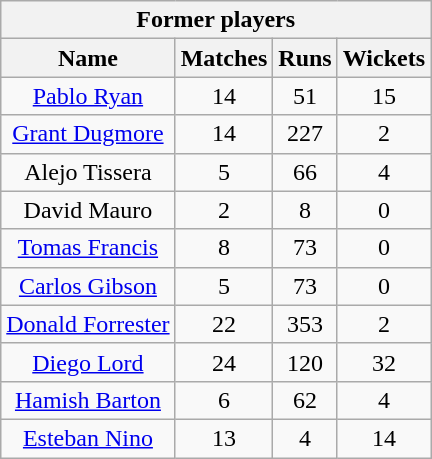<table class="wikitable sortable">
<tr>
<th colspan=4>Former players</th>
</tr>
<tr>
<th>Name</th>
<th>Matches</th>
<th>Runs</th>
<th>Wickets</th>
</tr>
<tr>
<td style="text-align:center;"><a href='#'>Pablo Ryan</a></td>
<td align="center">14</td>
<td align=center>51</td>
<td align=center>15</td>
</tr>
<tr>
<td style="text-align:center;"><a href='#'>Grant Dugmore</a></td>
<td align="center">14</td>
<td align=center>227</td>
<td align=center>2</td>
</tr>
<tr>
<td style="text-align:center;">Alejo Tissera</td>
<td align="center">5</td>
<td align=center>66</td>
<td align=center>4</td>
</tr>
<tr>
<td style="text-align:center;">David Mauro</td>
<td align="center">2</td>
<td align=center>8</td>
<td align=center>0</td>
</tr>
<tr>
<td style="text-align:center;"><a href='#'>Tomas Francis</a></td>
<td align="center">8</td>
<td align=center>73</td>
<td align=center>0</td>
</tr>
<tr>
<td style="text-align:center;"><a href='#'>Carlos Gibson</a></td>
<td align="center">5</td>
<td align=center>73</td>
<td align=center>0</td>
</tr>
<tr>
<td style="text-align:center;"><a href='#'>Donald Forrester</a></td>
<td align="center">22</td>
<td align=center>353</td>
<td align=center>2</td>
</tr>
<tr>
<td style="text-align:center;"><a href='#'>Diego Lord</a></td>
<td align="center">24</td>
<td align=center>120</td>
<td align=center>32</td>
</tr>
<tr>
<td style="text-align:center;"><a href='#'>Hamish Barton</a></td>
<td align=center>6</td>
<td align=center>62</td>
<td align=center>4</td>
</tr>
<tr>
<td style="text-align:center;"><a href='#'>Esteban Nino</a></td>
<td align="center">13</td>
<td align=center>4</td>
<td align=center>14</td>
</tr>
</table>
